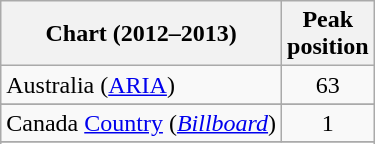<table class="wikitable sortable">
<tr>
<th>Chart (2012–2013)</th>
<th>Peak<br>position</th>
</tr>
<tr>
<td>Australia (<a href='#'>ARIA</a>)</td>
<td style="text-align:center;">63</td>
</tr>
<tr>
</tr>
<tr>
</tr>
<tr>
</tr>
<tr>
<td>Canada <a href='#'>Country</a> (<a href='#'><em>Billboard</em></a>)</td>
<td style="text-align:center;">1</td>
</tr>
<tr>
</tr>
<tr>
</tr>
<tr>
</tr>
<tr>
</tr>
<tr>
</tr>
<tr>
</tr>
<tr>
</tr>
<tr>
</tr>
<tr>
</tr>
<tr>
</tr>
<tr>
</tr>
<tr>
</tr>
</table>
